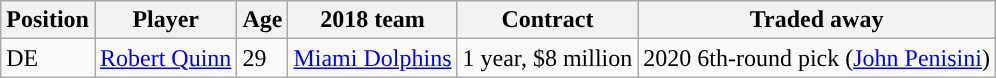<table class="wikitable">
<tr>
<th>Position</th>
<th>Player</th>
<th>Age</th>
<th>2018 team</th>
<th>Contract</th>
<th>Traded away</th>
</tr>
<tr>
<td>DE</td>
<td><a href='#'>Robert Quinn</a></td>
<td>29</td>
<td><a href='#'>Miami Dolphins</a></td>
<td>1 year, $8 million</td>
<td>2020 6th-round pick (<a href='#'>John Penisini</a>)</td>
</tr>
</table>
